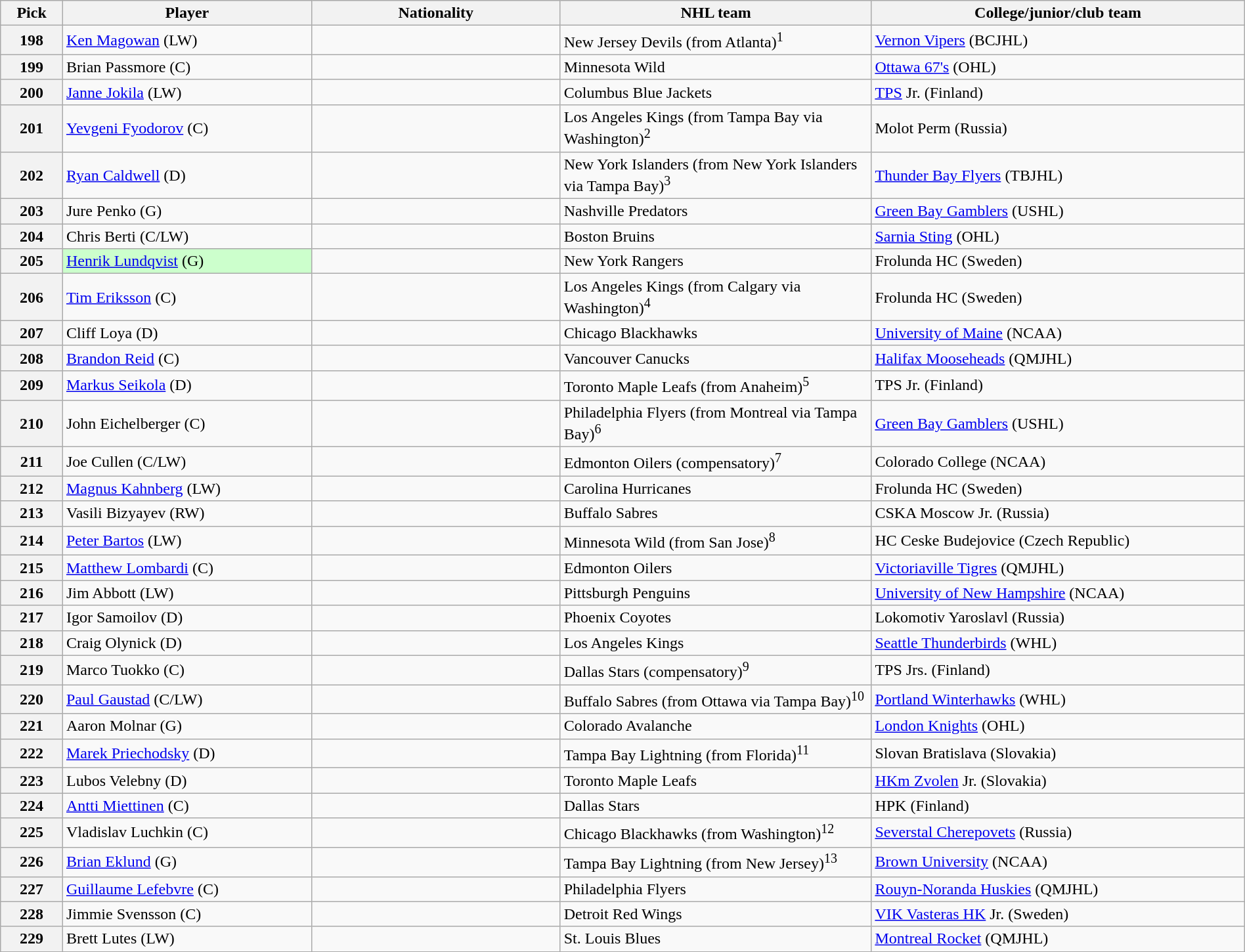<table class="wikitable" style="width: 100%">
<tr>
<th bgcolor="#DDDDFF" width="5%">Pick</th>
<th bgcolor="#DDDDFF" width="20%">Player</th>
<th bgcolor="#DDDDFF" width="20%">Nationality</th>
<th bgcolor="#DDDDFF" width="25%">NHL team</th>
<th bgcolor="#DDDDFF" width="30%">College/junior/club team</th>
</tr>
<tr>
<th>198</th>
<td><a href='#'>Ken Magowan</a> (LW)</td>
<td></td>
<td>New Jersey Devils (from Atlanta)<sup>1</sup></td>
<td><a href='#'>Vernon Vipers</a> (BCJHL)</td>
</tr>
<tr>
<th>199</th>
<td>Brian Passmore (C)</td>
<td></td>
<td>Minnesota Wild</td>
<td><a href='#'>Ottawa 67's</a> (OHL)</td>
</tr>
<tr>
<th>200</th>
<td><a href='#'>Janne Jokila</a> (LW)</td>
<td></td>
<td>Columbus Blue Jackets</td>
<td><a href='#'>TPS</a> Jr. (Finland)</td>
</tr>
<tr>
<th>201</th>
<td><a href='#'>Yevgeni Fyodorov</a> (C)</td>
<td></td>
<td>Los Angeles Kings (from Tampa Bay via Washington)<sup>2</sup></td>
<td>Molot Perm (Russia)</td>
</tr>
<tr>
<th>202</th>
<td><a href='#'>Ryan Caldwell</a> (D)</td>
<td></td>
<td>New York Islanders (from New York Islanders via Tampa Bay)<sup>3</sup></td>
<td><a href='#'>Thunder Bay Flyers</a> (TBJHL)</td>
</tr>
<tr>
<th>203</th>
<td>Jure Penko (G)</td>
<td></td>
<td>Nashville Predators</td>
<td><a href='#'>Green Bay Gamblers</a> (USHL)</td>
</tr>
<tr>
<th>204</th>
<td>Chris Berti (C/LW)</td>
<td></td>
<td>Boston Bruins</td>
<td><a href='#'>Sarnia Sting</a> (OHL)</td>
</tr>
<tr>
<th>205</th>
<td bgcolor="#CCFFCC"><a href='#'>Henrik Lundqvist</a> (G)</td>
<td></td>
<td>New York Rangers</td>
<td>Frolunda HC (Sweden)</td>
</tr>
<tr>
<th>206</th>
<td><a href='#'>Tim Eriksson</a> (C)</td>
<td></td>
<td>Los Angeles Kings (from Calgary via Washington)<sup>4</sup></td>
<td>Frolunda HC (Sweden)</td>
</tr>
<tr>
<th>207</th>
<td>Cliff Loya (D)</td>
<td></td>
<td>Chicago Blackhawks</td>
<td><a href='#'>University of Maine</a> (NCAA)</td>
</tr>
<tr>
<th>208</th>
<td><a href='#'>Brandon Reid</a> (C)</td>
<td></td>
<td>Vancouver Canucks</td>
<td><a href='#'>Halifax Mooseheads</a> (QMJHL)</td>
</tr>
<tr>
<th>209</th>
<td><a href='#'>Markus Seikola</a> (D)</td>
<td></td>
<td>Toronto Maple Leafs (from Anaheim)<sup>5</sup></td>
<td>TPS Jr. (Finland)</td>
</tr>
<tr>
<th>210</th>
<td>John Eichelberger (C)</td>
<td></td>
<td>Philadelphia Flyers (from Montreal via Tampa Bay)<sup>6</sup></td>
<td><a href='#'>Green Bay Gamblers</a> (USHL)</td>
</tr>
<tr>
<th>211</th>
<td>Joe Cullen (C/LW)</td>
<td></td>
<td>Edmonton Oilers (compensatory)<sup>7</sup></td>
<td>Colorado College (NCAA)</td>
</tr>
<tr>
<th>212</th>
<td><a href='#'>Magnus Kahnberg</a> (LW)</td>
<td></td>
<td>Carolina Hurricanes</td>
<td>Frolunda HC (Sweden)</td>
</tr>
<tr>
<th>213</th>
<td>Vasili Bizyayev (RW)</td>
<td></td>
<td>Buffalo Sabres</td>
<td>CSKA Moscow Jr. (Russia)</td>
</tr>
<tr>
<th>214</th>
<td><a href='#'>Peter Bartos</a> (LW)</td>
<td></td>
<td>Minnesota Wild (from San Jose)<sup>8</sup></td>
<td>HC Ceske Budejovice (Czech Republic)</td>
</tr>
<tr>
<th>215</th>
<td><a href='#'>Matthew Lombardi</a> (C)</td>
<td></td>
<td>Edmonton Oilers</td>
<td><a href='#'>Victoriaville Tigres</a> (QMJHL)</td>
</tr>
<tr>
<th>216</th>
<td>Jim Abbott (LW)</td>
<td></td>
<td>Pittsburgh Penguins</td>
<td><a href='#'>University of New Hampshire</a> (NCAA)</td>
</tr>
<tr>
<th>217</th>
<td>Igor Samoilov (D)</td>
<td></td>
<td>Phoenix Coyotes</td>
<td>Lokomotiv Yaroslavl (Russia)</td>
</tr>
<tr>
<th>218</th>
<td>Craig Olynick (D)</td>
<td></td>
<td>Los Angeles Kings</td>
<td><a href='#'>Seattle Thunderbirds</a> (WHL)</td>
</tr>
<tr>
<th>219</th>
<td>Marco Tuokko (C)</td>
<td></td>
<td>Dallas Stars (compensatory)<sup>9</sup></td>
<td>TPS Jrs. (Finland)</td>
</tr>
<tr>
<th>220</th>
<td><a href='#'>Paul Gaustad</a> (C/LW)</td>
<td></td>
<td>Buffalo Sabres (from Ottawa via Tampa Bay)<sup>10</sup></td>
<td><a href='#'>Portland Winterhawks</a> (WHL)</td>
</tr>
<tr>
<th>221</th>
<td>Aaron Molnar (G)</td>
<td></td>
<td>Colorado Avalanche</td>
<td><a href='#'>London Knights</a> (OHL)</td>
</tr>
<tr>
<th>222</th>
<td><a href='#'>Marek Priechodsky</a> (D)</td>
<td></td>
<td>Tampa Bay Lightning (from Florida)<sup>11</sup></td>
<td>Slovan Bratislava (Slovakia)</td>
</tr>
<tr>
<th>223</th>
<td>Lubos Velebny (D)</td>
<td></td>
<td>Toronto Maple Leafs</td>
<td><a href='#'>HKm Zvolen</a> Jr. (Slovakia)</td>
</tr>
<tr>
<th>224</th>
<td><a href='#'>Antti Miettinen</a> (C)</td>
<td></td>
<td>Dallas Stars</td>
<td>HPK (Finland)</td>
</tr>
<tr>
<th>225</th>
<td>Vladislav Luchkin (C)</td>
<td></td>
<td>Chicago Blackhawks (from Washington)<sup>12</sup></td>
<td><a href='#'>Severstal Cherepovets</a> (Russia)</td>
</tr>
<tr>
<th>226</th>
<td><a href='#'>Brian Eklund</a> (G)</td>
<td></td>
<td>Tampa Bay Lightning (from New Jersey)<sup>13</sup></td>
<td><a href='#'>Brown University</a> (NCAA)</td>
</tr>
<tr>
<th>227</th>
<td><a href='#'>Guillaume Lefebvre</a> (C)</td>
<td></td>
<td>Philadelphia Flyers</td>
<td><a href='#'>Rouyn-Noranda Huskies</a> (QMJHL)</td>
</tr>
<tr>
<th>228</th>
<td>Jimmie Svensson (C)</td>
<td></td>
<td>Detroit Red Wings</td>
<td><a href='#'>VIK Vasteras HK</a> Jr. (Sweden)</td>
</tr>
<tr>
<th>229</th>
<td>Brett Lutes (LW)</td>
<td></td>
<td>St. Louis Blues</td>
<td><a href='#'>Montreal Rocket</a> (QMJHL)</td>
</tr>
<tr>
</tr>
</table>
